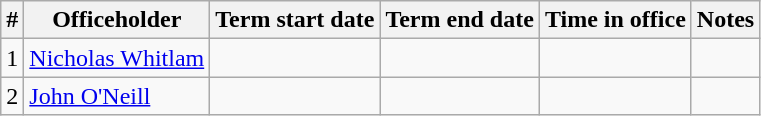<table class='wikitable sortable'>
<tr>
<th>#</th>
<th>Officeholder</th>
<th>Term start date</th>
<th>Term end date</th>
<th>Time in office</th>
<th>Notes</th>
</tr>
<tr>
<td align=center>1</td>
<td><a href='#'>Nicholas Whitlam</a></td>
<td align=center></td>
<td align=center></td>
<td align=right></td>
<td></td>
</tr>
<tr>
<td align=center>2</td>
<td><a href='#'>John O'Neill</a></td>
<td align=center></td>
<td align=center></td>
<td align=right></td>
<td></td>
</tr>
</table>
